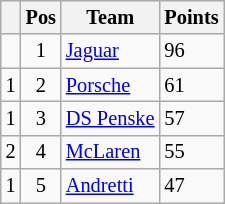<table class="wikitable" style="font-size: 85%;">
<tr>
<th></th>
<th>Pos</th>
<th>Team</th>
<th>Points</th>
</tr>
<tr>
<td align="left"></td>
<td align="center">1</td>
<td> <a href='#'>Jaguar</a></td>
<td align="left">96</td>
</tr>
<tr>
<td align="left"> 1</td>
<td align="center">2</td>
<td> <a href='#'>Porsche</a></td>
<td align="left">61</td>
</tr>
<tr>
<td align="left"> 1</td>
<td align="center">3</td>
<td> <a href='#'>DS Penske</a></td>
<td align="left">57</td>
</tr>
<tr>
<td align="left"> 2</td>
<td align="center">4</td>
<td> <a href='#'>McLaren</a></td>
<td align="left">55</td>
</tr>
<tr>
<td align="left"> 1</td>
<td align="center">5</td>
<td> <a href='#'>Andretti</a></td>
<td align="left">47</td>
</tr>
</table>
